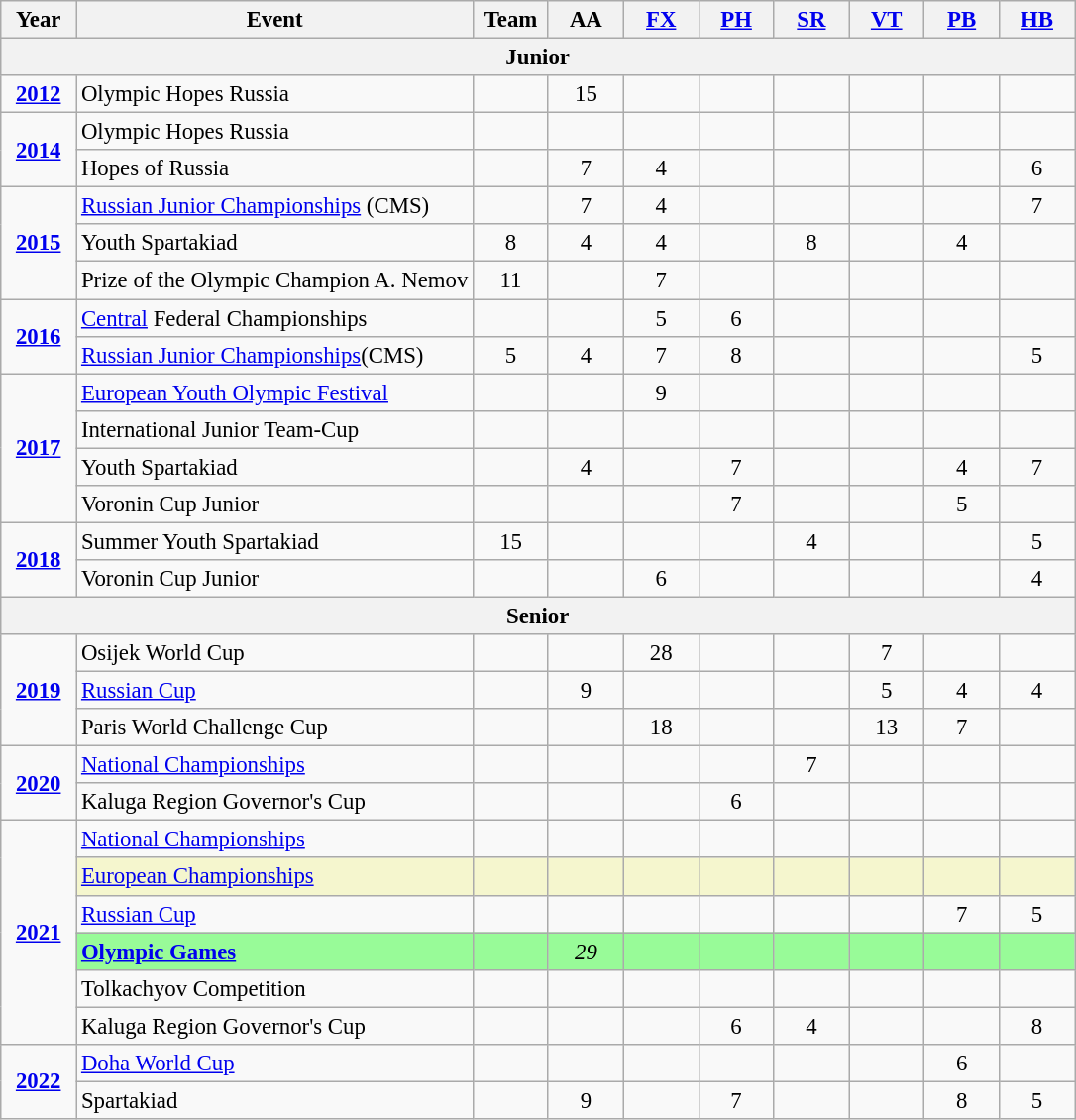<table class="wikitable sortable" style="text-align:center; font-size:95%;">
<tr>
<th width=7% class=unsortable>Year</th>
<th width=37% class=unsortable>Event</th>
<th width=7% class=unsortable>Team</th>
<th width=7% class=unsortable>AA</th>
<th width=7% class=unsortable><a href='#'>FX</a></th>
<th width=7% class=unsortable><a href='#'>PH</a></th>
<th width=7% class=unsortable><a href='#'>SR</a></th>
<th width=7% class=unsortable><a href='#'>VT</a></th>
<th width=7% class=unsortable><a href='#'>PB</a></th>
<th width=7% class=unsortable><a href='#'>HB</a></th>
</tr>
<tr>
<th colspan="10"><strong>Junior</strong></th>
</tr>
<tr>
<td rowspan="1"><strong><a href='#'>2012</a></strong></td>
<td align=left>Olympic Hopes Russia</td>
<td></td>
<td>15</td>
<td></td>
<td></td>
<td></td>
<td></td>
<td></td>
<td></td>
</tr>
<tr>
<td rowspan="2"><strong><a href='#'>2014</a></strong></td>
<td align=left>Olympic Hopes Russia</td>
<td></td>
<td></td>
<td></td>
<td></td>
<td></td>
<td></td>
<td></td>
<td></td>
</tr>
<tr>
<td align=left>Hopes of Russia</td>
<td></td>
<td>7</td>
<td>4</td>
<td></td>
<td></td>
<td></td>
<td></td>
<td>6</td>
</tr>
<tr>
<td rowspan="3"><strong><a href='#'>2015</a></strong></td>
<td align=left><a href='#'>Russian Junior Championships</a> (CMS)</td>
<td></td>
<td>7</td>
<td>4</td>
<td></td>
<td></td>
<td></td>
<td></td>
<td>7</td>
</tr>
<tr>
<td align=left>Youth Spartakiad</td>
<td>8</td>
<td>4</td>
<td>4</td>
<td></td>
<td>8</td>
<td></td>
<td>4</td>
<td></td>
</tr>
<tr>
<td align=left>Prize of the Olympic Champion A. Nemov</td>
<td>11</td>
<td></td>
<td>7</td>
<td></td>
<td></td>
<td></td>
<td></td>
<td></td>
</tr>
<tr>
<td rowspan="2"><strong><a href='#'>2016</a></strong></td>
<td align=left><a href='#'>Central</a> Federal Championships</td>
<td></td>
<td></td>
<td>5</td>
<td>6</td>
<td></td>
<td></td>
<td></td>
<td></td>
</tr>
<tr>
<td align=left><a href='#'>Russian Junior Championships</a>(CMS)</td>
<td>5</td>
<td>4</td>
<td>7</td>
<td>8</td>
<td></td>
<td></td>
<td></td>
<td>5</td>
</tr>
<tr>
<td rowspan="4"><strong><a href='#'>2017</a></strong></td>
<td align=left><a href='#'>European Youth Olympic Festival</a></td>
<td></td>
<td></td>
<td>9</td>
<td></td>
<td></td>
<td></td>
<td></td>
<td></td>
</tr>
<tr>
<td align=left>International Junior Team-Cup</td>
<td></td>
<td></td>
<td></td>
<td></td>
<td></td>
<td></td>
<td></td>
<td></td>
</tr>
<tr>
<td align=left>Youth Spartakiad</td>
<td></td>
<td>4</td>
<td></td>
<td>7</td>
<td></td>
<td></td>
<td>4</td>
<td>7</td>
</tr>
<tr>
<td align=left>Voronin Cup Junior</td>
<td></td>
<td></td>
<td></td>
<td>7</td>
<td></td>
<td></td>
<td>5</td>
<td></td>
</tr>
<tr>
<td rowspan="2"><strong><a href='#'>2018</a></strong></td>
<td align=left>Summer Youth Spartakiad</td>
<td>15</td>
<td></td>
<td></td>
<td></td>
<td>4</td>
<td></td>
<td></td>
<td>5</td>
</tr>
<tr>
<td align=left>Voronin Cup Junior</td>
<td></td>
<td></td>
<td>6</td>
<td></td>
<td></td>
<td></td>
<td></td>
<td>4</td>
</tr>
<tr>
<th colspan="10"><strong>Senior</strong></th>
</tr>
<tr>
<td rowspan="3"><strong><a href='#'>2019</a></strong></td>
<td align=left>Osijek World Cup</td>
<td></td>
<td></td>
<td>28</td>
<td></td>
<td></td>
<td>7</td>
<td></td>
<td></td>
</tr>
<tr>
<td align=left><a href='#'>Russian Cup</a></td>
<td></td>
<td>9</td>
<td></td>
<td></td>
<td></td>
<td>5</td>
<td>4</td>
<td>4</td>
</tr>
<tr>
<td align=left>Paris World Challenge Cup</td>
<td></td>
<td></td>
<td>18</td>
<td></td>
<td></td>
<td>13</td>
<td>7</td>
<td></td>
</tr>
<tr>
<td rowspan="2"><strong><a href='#'>2020</a></strong></td>
<td align=left><a href='#'>National Championships</a></td>
<td></td>
<td></td>
<td></td>
<td></td>
<td>7</td>
<td></td>
<td></td>
<td></td>
</tr>
<tr>
<td align=left>Kaluga Region Governor's Cup</td>
<td></td>
<td></td>
<td></td>
<td>6</td>
<td></td>
<td></td>
<td></td>
<td></td>
</tr>
<tr>
<td rowspan="6"><strong><a href='#'>2021</a></strong></td>
<td align=left><a href='#'>National Championships</a></td>
<td></td>
<td></td>
<td></td>
<td></td>
<td></td>
<td></td>
<td></td>
<td></td>
</tr>
<tr bgcolor=#F5F6CE>
<td align=left><a href='#'>European Championships</a></td>
<td></td>
<td></td>
<td></td>
<td></td>
<td></td>
<td></td>
<td></td>
<td></td>
</tr>
<tr>
<td align=left><a href='#'>Russian Cup</a></td>
<td></td>
<td></td>
<td></td>
<td></td>
<td></td>
<td></td>
<td>7</td>
<td>5</td>
</tr>
<tr bgcolor=98FB98>
<td align=left><strong><a href='#'>Olympic Games</a></strong></td>
<td></td>
<td><em>29</em></td>
<td></td>
<td></td>
<td></td>
<td></td>
<td></td>
<td></td>
</tr>
<tr>
<td align=left>Tolkachyov Competition</td>
<td></td>
<td></td>
<td></td>
<td></td>
<td></td>
<td></td>
<td></td>
<td></td>
</tr>
<tr>
<td align=left>Kaluga Region Governor's Cup</td>
<td></td>
<td></td>
<td></td>
<td>6</td>
<td>4</td>
<td></td>
<td></td>
<td>8</td>
</tr>
<tr>
<td rowspan="2"><strong><a href='#'>2022</a></strong></td>
<td align=left><a href='#'>Doha World Cup</a></td>
<td></td>
<td></td>
<td></td>
<td></td>
<td></td>
<td></td>
<td>6</td>
<td></td>
</tr>
<tr>
<td align=left>Spartakiad</td>
<td></td>
<td>9</td>
<td></td>
<td>7</td>
<td></td>
<td></td>
<td>8</td>
<td>5</td>
</tr>
</table>
